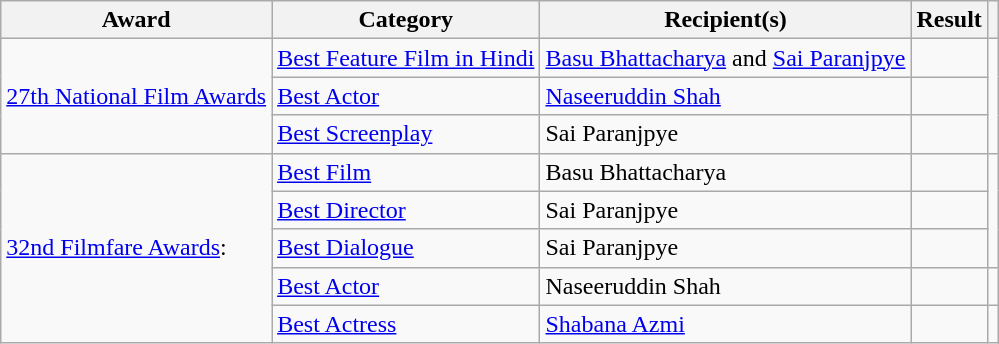<table class="wikitable sortable">
<tr>
<th>Award</th>
<th>Category</th>
<th>Recipient(s)</th>
<th>Result</th>
<th class="unsortable"></th>
</tr>
<tr>
<td rowspan="3"><a href='#'>27th National Film Awards</a></td>
<td><a href='#'>Best Feature Film in Hindi</a></td>
<td><a href='#'>Basu Bhattacharya</a> and <a href='#'>Sai Paranjpye</a></td>
<td></td>
<td rowspan="3"></td>
</tr>
<tr>
<td><a href='#'>Best Actor</a></td>
<td><a href='#'>Naseeruddin Shah</a></td>
<td></td>
</tr>
<tr>
<td><a href='#'>Best Screenplay</a></td>
<td>Sai Paranjpye</td>
<td></td>
</tr>
<tr>
<td rowspan="5"><a href='#'>32nd Filmfare Awards</a>:</td>
<td><a href='#'>Best Film</a></td>
<td>Basu Bhattacharya</td>
<td></td>
<td rowspan="3"></td>
</tr>
<tr>
<td><a href='#'>Best Director</a></td>
<td>Sai Paranjpye</td>
<td></td>
</tr>
<tr>
<td><a href='#'>Best Dialogue</a></td>
<td>Sai Paranjpye</td>
<td></td>
</tr>
<tr>
<td><a href='#'>Best Actor</a></td>
<td>Naseeruddin Shah</td>
<td></td>
<td></td>
</tr>
<tr>
<td><a href='#'>Best Actress</a></td>
<td><a href='#'>Shabana Azmi</a></td>
<td></td>
<td></td>
</tr>
</table>
